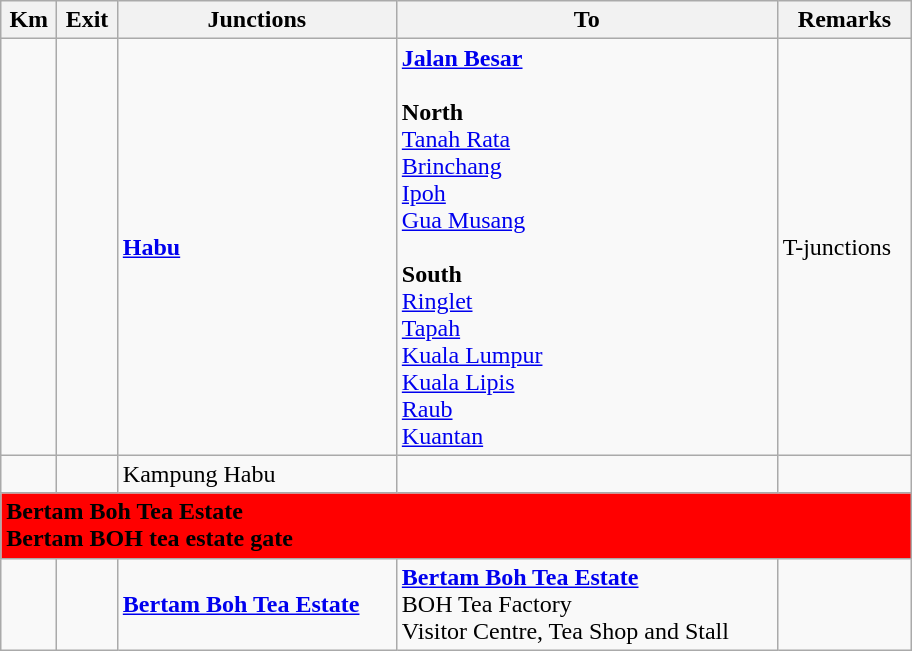<table class="wikitable">
<tr>
<th>Km</th>
<th>Exit</th>
<th>Junctions</th>
<th>To</th>
<th>Remarks</th>
</tr>
<tr>
<td></td>
<td></td>
<td><strong><a href='#'>Habu</a></strong></td>
<td> <strong><a href='#'>Jalan Besar</a></strong><br><br><strong>North</strong><br> <a href='#'>Tanah Rata</a><br> <a href='#'>Brinchang</a><br> <a href='#'>Ipoh</a><br> <a href='#'>Gua Musang</a><br><br><strong>South</strong><br> <a href='#'>Ringlet</a><br> <a href='#'>Tapah</a><br>  <a href='#'>Kuala Lumpur</a><br> <a href='#'>Kuala Lipis</a><br> <a href='#'>Raub</a><br>  <a href='#'>Kuantan</a></td>
<td>T-junctions</td>
</tr>
<tr>
<td></td>
<td></td>
<td>Kampung Habu</td>
<td></td>
<td></td>
</tr>
<tr>
<td style="width:600px" colspan="6" style="text-align:center" bgcolor="RED"><strong><span>Bertam Boh Tea Estate<br>Bertam BOH tea estate gate</span></strong></td>
</tr>
<tr>
<td></td>
<td></td>
<td><strong><a href='#'>Bertam Boh Tea Estate</a></strong></td>
<td><strong><a href='#'>Bertam Boh Tea Estate</a></strong><br>BOH Tea Factory<br>Visitor Centre, Tea Shop and Stall<br>    </td>
<td></td>
</tr>
</table>
